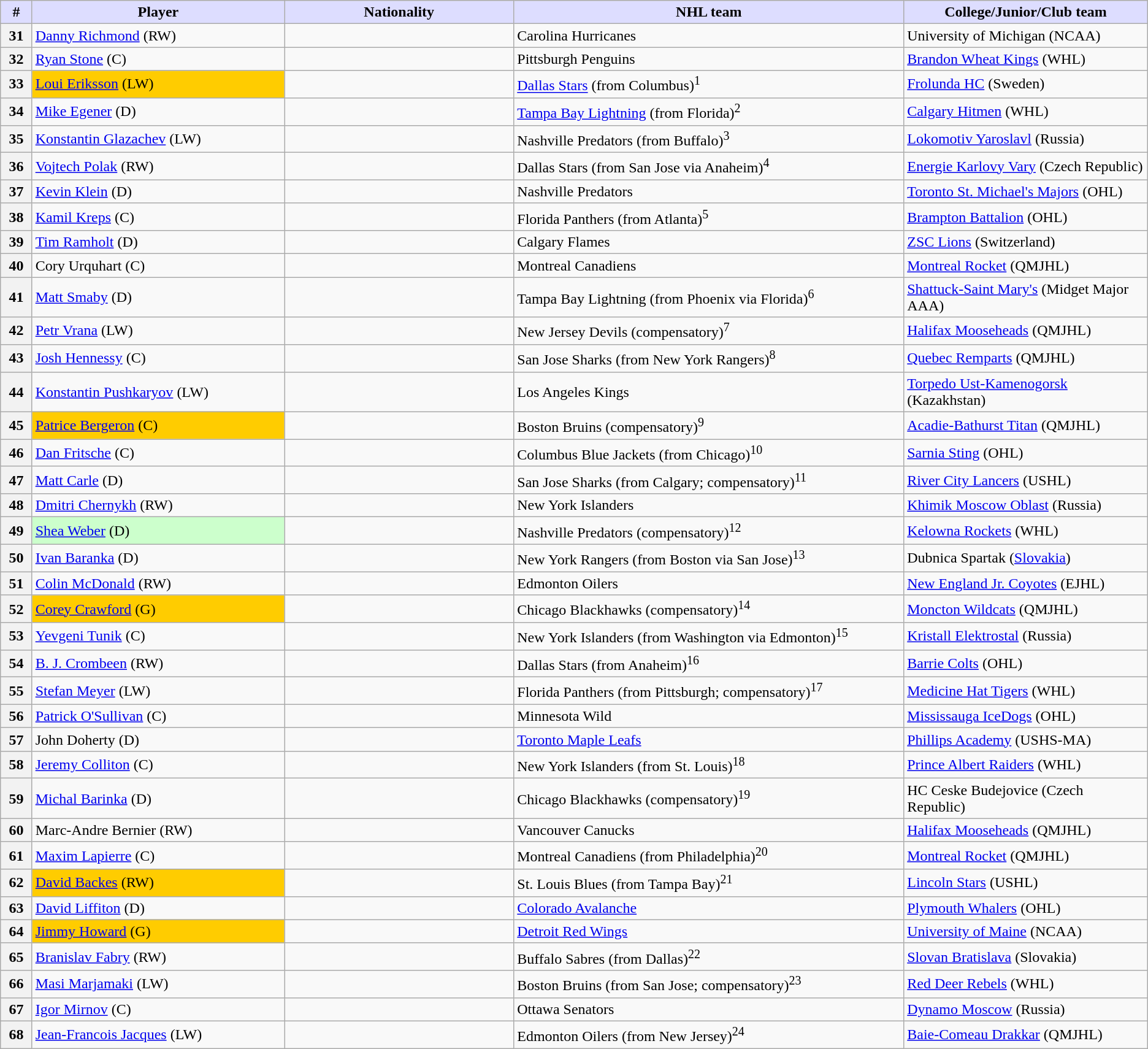<table class="wikitable">
<tr>
<th style="background:#ddf; width:2.75%;">#</th>
<th style="background:#ddf; width:22.0%;">Player</th>
<th style="background:#ddf; width:20.0%;">Nationality</th>
<th style="background:#ddf; width:34.0%;">NHL team</th>
<th style="background:#ddf; width:100.0%;">College/Junior/Club team</th>
</tr>
<tr>
<th>31</th>
<td><a href='#'>Danny Richmond</a> (RW)</td>
<td></td>
<td>Carolina Hurricanes</td>
<td>University of Michigan (NCAA)</td>
</tr>
<tr>
<th>32</th>
<td><a href='#'>Ryan Stone</a> (C)</td>
<td></td>
<td>Pittsburgh Penguins</td>
<td><a href='#'>Brandon Wheat Kings</a> (WHL)</td>
</tr>
<tr>
<th>33</th>
<td bgcolor="#FFCC00"><a href='#'>Loui Eriksson</a> (LW)</td>
<td></td>
<td><a href='#'>Dallas Stars</a> (from Columbus)<sup>1</sup></td>
<td><a href='#'>Frolunda HC</a> (Sweden)</td>
</tr>
<tr>
<th>34</th>
<td><a href='#'>Mike Egener</a> (D)</td>
<td></td>
<td><a href='#'>Tampa Bay Lightning</a> (from Florida)<sup>2</sup></td>
<td><a href='#'>Calgary Hitmen</a> (WHL)</td>
</tr>
<tr>
<th>35</th>
<td><a href='#'>Konstantin Glazachev</a> (LW)</td>
<td></td>
<td>Nashville Predators (from Buffalo)<sup>3</sup></td>
<td><a href='#'>Lokomotiv Yaroslavl</a> (Russia)</td>
</tr>
<tr>
<th>36</th>
<td><a href='#'>Vojtech Polak</a> (RW)</td>
<td></td>
<td>Dallas Stars (from San Jose via Anaheim)<sup>4</sup></td>
<td><a href='#'>Energie Karlovy Vary</a> (Czech Republic)</td>
</tr>
<tr>
<th>37</th>
<td><a href='#'>Kevin Klein</a> (D)</td>
<td></td>
<td>Nashville Predators</td>
<td><a href='#'>Toronto St. Michael's Majors</a> (OHL)</td>
</tr>
<tr>
<th>38</th>
<td><a href='#'>Kamil Kreps</a> (C)</td>
<td></td>
<td>Florida Panthers (from Atlanta)<sup>5</sup></td>
<td><a href='#'>Brampton Battalion</a> (OHL)</td>
</tr>
<tr>
<th>39</th>
<td><a href='#'>Tim Ramholt</a> (D)</td>
<td></td>
<td>Calgary Flames</td>
<td><a href='#'>ZSC Lions</a> (Switzerland)</td>
</tr>
<tr>
<th>40</th>
<td>Cory Urquhart (C)</td>
<td></td>
<td>Montreal Canadiens</td>
<td><a href='#'>Montreal Rocket</a> (QMJHL)</td>
</tr>
<tr>
<th>41</th>
<td><a href='#'>Matt Smaby</a> (D)</td>
<td></td>
<td>Tampa Bay Lightning (from Phoenix via Florida)<sup>6</sup></td>
<td><a href='#'>Shattuck-Saint Mary's</a> (Midget Major AAA)</td>
</tr>
<tr>
<th>42</th>
<td><a href='#'>Petr Vrana</a> (LW)</td>
<td></td>
<td>New Jersey Devils (compensatory)<sup>7</sup></td>
<td><a href='#'>Halifax Mooseheads</a> (QMJHL)</td>
</tr>
<tr>
<th>43</th>
<td><a href='#'>Josh Hennessy</a> (C)</td>
<td></td>
<td>San Jose Sharks (from New York Rangers)<sup>8</sup></td>
<td><a href='#'>Quebec Remparts</a> (QMJHL)</td>
</tr>
<tr>
<th>44</th>
<td><a href='#'>Konstantin Pushkaryov</a> (LW)</td>
<td></td>
<td>Los Angeles Kings</td>
<td><a href='#'>Torpedo Ust-Kamenogorsk</a> (Kazakhstan)</td>
</tr>
<tr>
<th>45</th>
<td bgcolor="#FFCC00"><a href='#'>Patrice Bergeron</a> (C)</td>
<td></td>
<td>Boston Bruins (compensatory)<sup>9</sup></td>
<td><a href='#'>Acadie-Bathurst Titan</a> (QMJHL)</td>
</tr>
<tr>
<th>46</th>
<td><a href='#'>Dan Fritsche</a> (C)</td>
<td></td>
<td>Columbus Blue Jackets (from Chicago)<sup>10</sup></td>
<td><a href='#'>Sarnia Sting</a> (OHL)</td>
</tr>
<tr>
<th>47</th>
<td><a href='#'>Matt Carle</a> (D)</td>
<td></td>
<td>San Jose Sharks (from Calgary; compensatory)<sup>11</sup></td>
<td><a href='#'>River City Lancers</a> (USHL)</td>
</tr>
<tr>
<th>48</th>
<td><a href='#'>Dmitri Chernykh</a> (RW)</td>
<td></td>
<td>New York Islanders</td>
<td><a href='#'>Khimik Moscow Oblast</a> (Russia)</td>
</tr>
<tr>
<th>49</th>
<td bgcolor="#CCFFCC"><a href='#'>Shea Weber</a> (D)</td>
<td></td>
<td>Nashville Predators (compensatory)<sup>12</sup></td>
<td><a href='#'>Kelowna Rockets</a> (WHL)</td>
</tr>
<tr>
<th>50</th>
<td><a href='#'>Ivan Baranka</a> (D)</td>
<td></td>
<td>New York Rangers (from Boston via San Jose)<sup>13</sup></td>
<td>Dubnica Spartak (<a href='#'>Slovakia</a>)</td>
</tr>
<tr>
<th>51</th>
<td><a href='#'>Colin McDonald</a> (RW)</td>
<td></td>
<td>Edmonton Oilers</td>
<td><a href='#'>New England Jr. Coyotes</a> (EJHL)</td>
</tr>
<tr>
<th>52</th>
<td bgcolor="#FFCC00"><a href='#'>Corey Crawford</a> (G)</td>
<td></td>
<td>Chicago Blackhawks (compensatory)<sup>14</sup></td>
<td><a href='#'>Moncton Wildcats</a> (QMJHL)</td>
</tr>
<tr>
<th>53</th>
<td><a href='#'>Yevgeni Tunik</a> (C)</td>
<td></td>
<td>New York Islanders (from Washington via Edmonton)<sup>15</sup></td>
<td><a href='#'>Kristall Elektrostal</a> (Russia)</td>
</tr>
<tr>
<th>54</th>
<td><a href='#'>B. J. Crombeen</a> (RW)</td>
<td></td>
<td>Dallas Stars (from Anaheim)<sup>16</sup></td>
<td><a href='#'>Barrie Colts</a> (OHL)</td>
</tr>
<tr>
<th>55</th>
<td><a href='#'>Stefan Meyer</a> (LW)</td>
<td></td>
<td>Florida Panthers (from Pittsburgh; compensatory)<sup>17</sup></td>
<td><a href='#'>Medicine Hat Tigers</a> (WHL)</td>
</tr>
<tr>
<th>56</th>
<td><a href='#'>Patrick O'Sullivan</a> (C)</td>
<td></td>
<td>Minnesota Wild</td>
<td><a href='#'>Mississauga IceDogs</a> (OHL)</td>
</tr>
<tr>
<th>57</th>
<td>John Doherty (D)</td>
<td></td>
<td><a href='#'>Toronto Maple Leafs</a></td>
<td><a href='#'>Phillips Academy</a> (USHS-MA)</td>
</tr>
<tr>
<th>58</th>
<td><a href='#'>Jeremy Colliton</a> (C)</td>
<td></td>
<td>New York Islanders (from St. Louis)<sup>18</sup></td>
<td><a href='#'>Prince Albert Raiders</a> (WHL)</td>
</tr>
<tr>
<th>59</th>
<td><a href='#'>Michal Barinka</a> (D)</td>
<td></td>
<td>Chicago Blackhawks (compensatory)<sup>19</sup></td>
<td>HC Ceske Budejovice (Czech Republic)</td>
</tr>
<tr>
<th>60</th>
<td>Marc-Andre Bernier (RW)</td>
<td></td>
<td>Vancouver Canucks</td>
<td><a href='#'>Halifax Mooseheads</a> (QMJHL)</td>
</tr>
<tr>
<th>61</th>
<td><a href='#'>Maxim Lapierre</a> (C)</td>
<td></td>
<td>Montreal Canadiens (from Philadelphia)<sup>20</sup></td>
<td><a href='#'>Montreal Rocket</a> (QMJHL)</td>
</tr>
<tr>
<th>62</th>
<td bgcolor="#FFCC00"><a href='#'>David Backes</a> (RW)</td>
<td></td>
<td>St. Louis Blues (from Tampa Bay)<sup>21</sup></td>
<td><a href='#'>Lincoln Stars</a> (USHL)</td>
</tr>
<tr>
<th>63</th>
<td><a href='#'>David Liffiton</a> (D)</td>
<td></td>
<td><a href='#'>Colorado Avalanche</a></td>
<td><a href='#'>Plymouth Whalers</a> (OHL)</td>
</tr>
<tr>
<th>64</th>
<td bgcolor="#FFCC00"><a href='#'>Jimmy Howard</a> (G)</td>
<td></td>
<td><a href='#'>Detroit Red Wings</a></td>
<td><a href='#'>University of Maine</a> (NCAA)</td>
</tr>
<tr>
<th>65</th>
<td><a href='#'>Branislav Fabry</a> (RW)</td>
<td></td>
<td>Buffalo Sabres (from Dallas)<sup>22</sup></td>
<td><a href='#'>Slovan Bratislava</a> (Slovakia)</td>
</tr>
<tr>
<th>66</th>
<td><a href='#'>Masi Marjamaki</a> (LW)</td>
<td></td>
<td>Boston Bruins (from San Jose; compensatory)<sup>23</sup></td>
<td><a href='#'>Red Deer Rebels</a> (WHL)</td>
</tr>
<tr>
<th>67</th>
<td><a href='#'>Igor Mirnov</a> (C)</td>
<td></td>
<td>Ottawa Senators</td>
<td><a href='#'>Dynamo Moscow</a> (Russia)</td>
</tr>
<tr>
<th>68</th>
<td><a href='#'>Jean-Francois Jacques</a> (LW)</td>
<td></td>
<td>Edmonton Oilers (from New Jersey)<sup>24</sup></td>
<td><a href='#'>Baie-Comeau Drakkar</a> (QMJHL)</td>
</tr>
</table>
